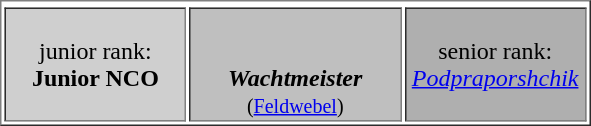<table class="wikipedia sortable" border="1">
<tr>
</tr>
<tr>
<td width="30%" align="center" style="background:#cfcfcf;">junior rank:<br><strong>Junior NCO</strong></td>
<td width="35%" align="center" style="background:#bfbfbf;"><br> <br><strong><em>Wachtmeister</em></strong><br><small>(<a href='#'>Feldwebel</a>)</small></td>
<td width="30%" align="center" style="background:#afafaf;">senior rank:<br><em><a href='#'>Podpraporshchik</a></em><br><small></small></td>
</tr>
</table>
